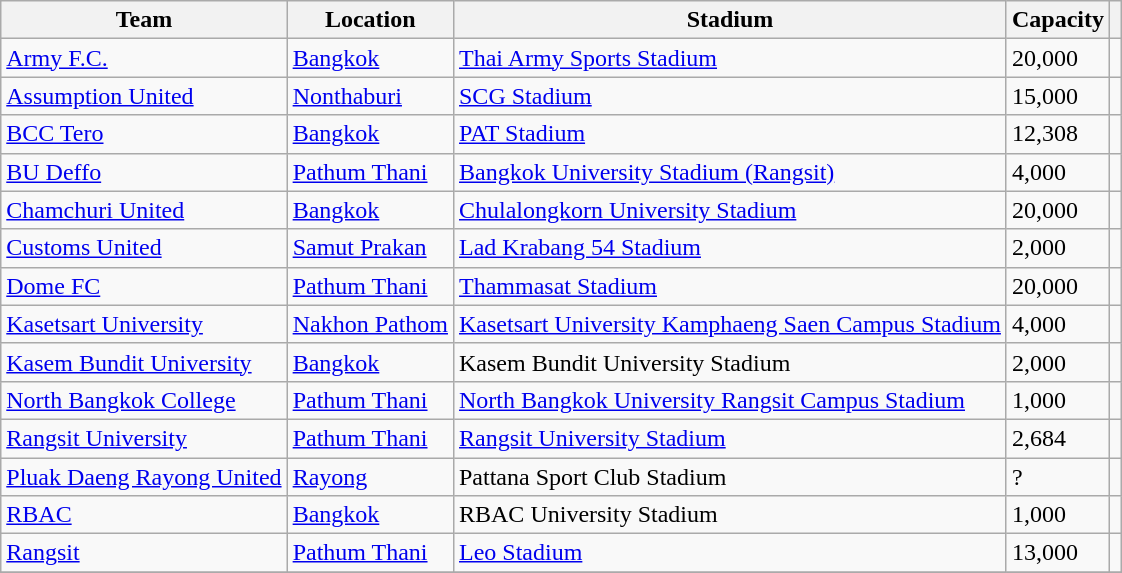<table class="wikitable sortable">
<tr>
<th>Team</th>
<th>Location</th>
<th>Stadium</th>
<th>Capacity</th>
<th class="unsortable"></th>
</tr>
<tr>
<td><a href='#'>Army F.C.</a></td>
<td><a href='#'>Bangkok</a></td>
<td><a href='#'>Thai Army Sports Stadium</a></td>
<td>20,000</td>
<td></td>
</tr>
<tr>
<td><a href='#'>Assumption United</a></td>
<td><a href='#'>Nonthaburi</a></td>
<td><a href='#'>SCG Stadium</a></td>
<td>15,000</td>
<td></td>
</tr>
<tr>
<td><a href='#'>BCC Tero</a></td>
<td><a href='#'>Bangkok</a></td>
<td><a href='#'>PAT Stadium</a></td>
<td>12,308</td>
<td></td>
</tr>
<tr>
<td><a href='#'>BU Deffo</a></td>
<td><a href='#'>Pathum Thani</a></td>
<td><a href='#'>Bangkok University Stadium (Rangsit)</a></td>
<td>4,000</td>
<td></td>
</tr>
<tr>
<td><a href='#'>Chamchuri United</a></td>
<td><a href='#'>Bangkok</a></td>
<td><a href='#'>Chulalongkorn University Stadium</a></td>
<td>20,000</td>
<td></td>
</tr>
<tr>
<td><a href='#'>Customs United</a></td>
<td><a href='#'>Samut Prakan</a></td>
<td><a href='#'>Lad Krabang 54 Stadium</a></td>
<td>2,000</td>
<td></td>
</tr>
<tr>
<td><a href='#'>Dome FC</a></td>
<td><a href='#'>Pathum Thani</a></td>
<td><a href='#'>Thammasat Stadium</a></td>
<td>20,000</td>
<td></td>
</tr>
<tr>
<td><a href='#'>Kasetsart University</a></td>
<td><a href='#'>Nakhon Pathom</a></td>
<td><a href='#'>Kasetsart University Kamphaeng Saen Campus Stadium</a></td>
<td>4,000</td>
<td></td>
</tr>
<tr>
<td><a href='#'>Kasem Bundit University</a></td>
<td><a href='#'>Bangkok</a></td>
<td>Kasem Bundit University Stadium</td>
<td>2,000</td>
<td></td>
</tr>
<tr>
<td><a href='#'>North Bangkok College</a></td>
<td><a href='#'>Pathum Thani</a></td>
<td><a href='#'>North Bangkok University Rangsit Campus Stadium</a></td>
<td>1,000</td>
<td></td>
</tr>
<tr>
<td><a href='#'>Rangsit University</a></td>
<td><a href='#'>Pathum Thani</a></td>
<td><a href='#'>Rangsit University Stadium</a></td>
<td>2,684</td>
<td></td>
</tr>
<tr>
<td><a href='#'>Pluak Daeng Rayong United</a></td>
<td><a href='#'>Rayong</a></td>
<td>Pattana Sport Club Stadium</td>
<td>?</td>
<td></td>
</tr>
<tr>
<td><a href='#'>RBAC</a></td>
<td><a href='#'>Bangkok</a></td>
<td>RBAC University Stadium</td>
<td>1,000</td>
<td></td>
</tr>
<tr>
<td><a href='#'>Rangsit</a></td>
<td><a href='#'>Pathum Thani</a></td>
<td><a href='#'>Leo Stadium</a></td>
<td>13,000</td>
<td></td>
</tr>
<tr>
</tr>
</table>
